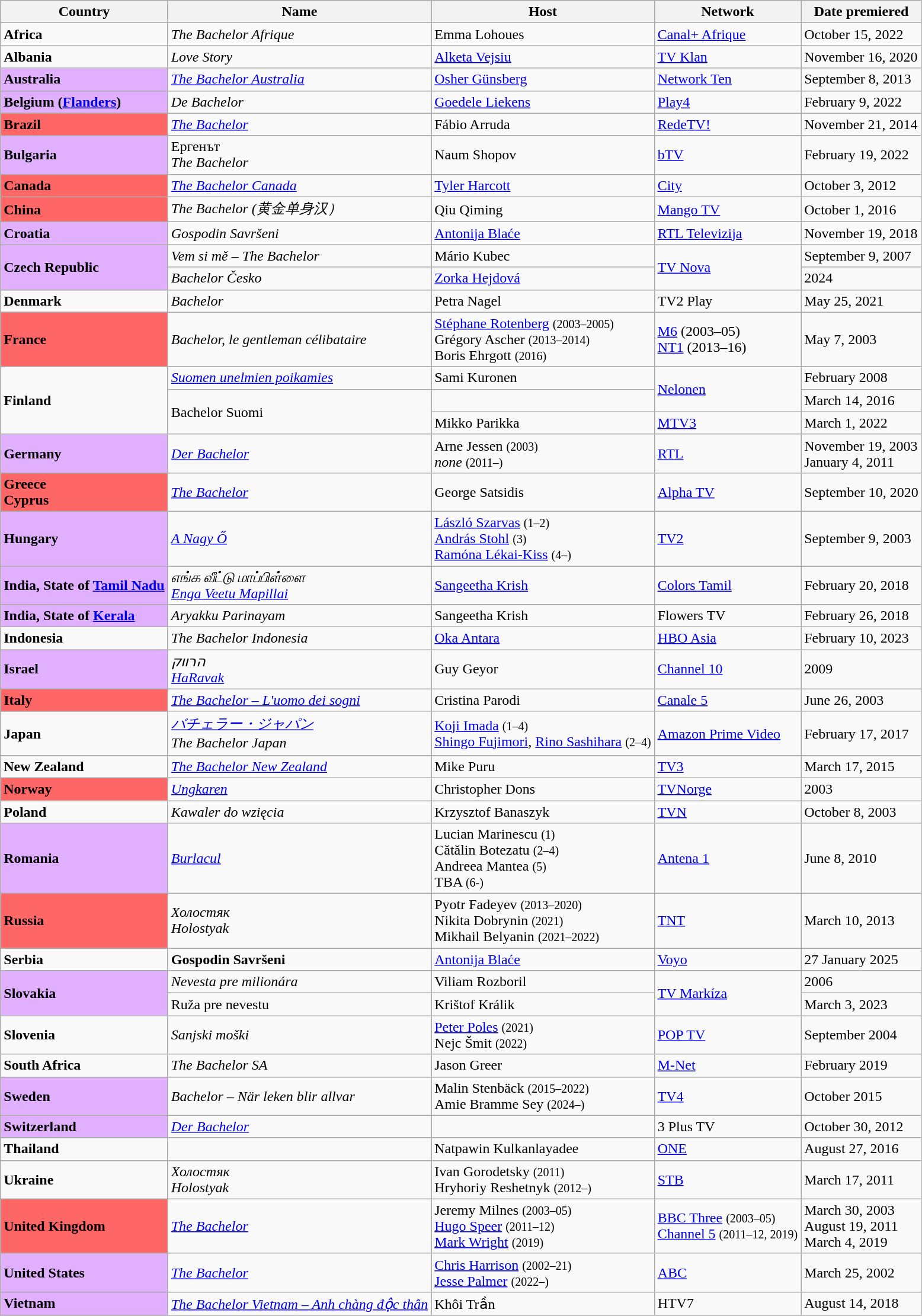<table class="wikitable">
<tr>
<th>Country</th>
<th>Name</th>
<th>Host</th>
<th>Network</th>
<th>Date premiered</th>
</tr>
<tr>
<td><strong>Africa</strong></td>
<td><em>The Bachelor Afrique</em></td>
<td>Emma Lohoues</td>
<td><a href='#'>Canal+ Afrique</a></td>
<td>October 15, 2022</td>
</tr>
<tr>
<td><strong>Albania</strong></td>
<td><em>Love Story</em></td>
<td><a href='#'>Alketa Vejsiu</a></td>
<td><a href='#'>TV Klan</a></td>
<td>November 16, 2020</td>
</tr>
<tr>
<td style="background:#E0B0FF;"><strong>Australia</strong></td>
<td><em><a href='#'>The Bachelor Australia</a></em></td>
<td><a href='#'>Osher Günsberg</a></td>
<td><a href='#'>Network Ten</a></td>
<td>September 8, 2013</td>
</tr>
<tr>
<td style="background:#E0B0FF;"><strong>Belgium (<a href='#'>Flanders</a>)</strong></td>
<td><em>De Bachelor</em></td>
<td><a href='#'>Goedele Liekens</a></td>
<td><a href='#'>Play4</a></td>
<td>February 9, 2022</td>
</tr>
<tr>
<td style="background:#f66;"><strong>Brazil</strong></td>
<td><em><a href='#'>The Bachelor</a></em></td>
<td>Fábio Arruda</td>
<td><a href='#'>RedeTV!</a></td>
<td>November 21, 2014</td>
</tr>
<tr>
<td style="background:#E0B0FF;"><strong>Bulgaria</strong></td>
<td>Ергенът<br><em>The Bachelor</em></td>
<td>Naum Shopov</td>
<td><a href='#'>bTV</a></td>
<td>February 19, 2022</td>
</tr>
<tr>
<td style="background:#f66;"><strong>Canada</strong></td>
<td><em><a href='#'>The Bachelor Canada</a></em></td>
<td><a href='#'>Tyler Harcott</a></td>
<td><a href='#'>City</a></td>
<td>October 3, 2012</td>
</tr>
<tr>
<td style="background:#f66;"><strong>China</strong></td>
<td><em>The Bachelor (黄金单身汉）</em></td>
<td>Qiu Qiming</td>
<td><a href='#'>Mango TV</a></td>
<td>October 1, 2016</td>
</tr>
<tr>
<td style="background:#E0B0FF;"><strong>Croatia</strong></td>
<td><em>Gospodin Savršeni</em></td>
<td><a href='#'>Antonija Blaće</a></td>
<td><a href='#'>RTL Televizija</a></td>
<td>November 19, 2018</td>
</tr>
<tr>
<td rowspan="2" style="background:#E0B0FF;"><strong>Czech Republic</strong></td>
<td><em>Vem si mě – The Bachelor</em></td>
<td>Mário Kubec</td>
<td rowspan="2"><a href='#'>TV Nova</a></td>
<td>September 9, 2007</td>
</tr>
<tr>
<td><em>Bachelor Česko</em></td>
<td><a href='#'>Zorka Hejdová</a></td>
<td>2024</td>
</tr>
<tr>
<td><strong>Denmark</strong></td>
<td><em>Bachelor</em></td>
<td>Petra Nagel</td>
<td>TV2 Play</td>
<td>May 25, 2021</td>
</tr>
<tr>
<td style="background:#f66;"><strong>France</strong></td>
<td><em>Bachelor, le gentleman célibataire</em></td>
<td><a href='#'>Stéphane Rotenberg</a> <small>(2003–2005)</small><br>Grégory Ascher <small>(2013–2014)</small><br>Boris Ehrgott <small>(2016)</small></td>
<td><a href='#'>M6</a> (2003–05)<br><a href='#'>NT1</a> (2013–16)</td>
<td>May 7, 2003</td>
</tr>
<tr>
<td rowspan="3"><strong>Finland</strong></td>
<td><em><a href='#'>Suomen unelmien poikamies</a></em></td>
<td>Sami Kuronen</td>
<td rowspan="2"><a href='#'>Nelonen</a></td>
<td>February 2008</td>
</tr>
<tr>
<td rowspan="2">Bachelor Suomi</td>
<td></td>
<td>March 14, 2016</td>
</tr>
<tr>
<td>Mikko Parikka</td>
<td><a href='#'>MTV3</a></td>
<td>March 1, 2022</td>
</tr>
<tr>
<td style="background:#E0B0FF;"><strong>Germany</strong></td>
<td><em><a href='#'>Der Bachelor</a></em></td>
<td>Arne Jessen <small>(2003)</small><br><em>none</em> <small>(2011–)</small></td>
<td><a href='#'>RTL</a></td>
<td>November 19, 2003<br>January 4, 2011</td>
</tr>
<tr>
<td style="background:#f66;"><strong>Greece<br>Cyprus</strong></td>
<td><em><a href='#'>The Bachelor</a></em></td>
<td>George Satsidis</td>
<td><a href='#'>Alpha TV</a></td>
<td>September 10, 2020</td>
</tr>
<tr>
<td style="background:#E0B0FF;"><strong>Hungary</strong></td>
<td><em><a href='#'>A Nagy Ő</a></em></td>
<td><a href='#'>László Szarvas</a> <small>(1–2)</small><br><a href='#'>András Stohl</a> <small>(3)</small><br><a href='#'>Ramóna Lékai-Kiss</a> <small>(4–)</small></td>
<td><a href='#'>TV2</a></td>
<td>September 9, 2003</td>
</tr>
<tr>
<td style="background:#E0B0FF;"><strong>India, State of <a href='#'>Tamil Nadu</a></strong></td>
<td><em>எங்க வீட்டு மாப்பிள்ளை</em><br><em><a href='#'>Enga Veetu Mapillai</a></em></td>
<td><a href='#'>Sangeetha Krish</a></td>
<td><a href='#'>Colors Tamil</a></td>
<td>February 20, 2018</td>
</tr>
<tr>
<td style="background:#E0B0FF;"><strong>India, State of <a href='#'>Kerala</a></strong></td>
<td><em>Aryakku Parinayam</em></td>
<td>Sangeetha Krish</td>
<td>Flowers TV</td>
<td>February 26, 2018</td>
</tr>
<tr>
<td><strong>Indonesia</strong></td>
<td><em>The Bachelor Indonesia</em></td>
<td><a href='#'>Oka Antara</a></td>
<td><a href='#'>HBO Asia</a></td>
<td>February 10, 2023</td>
</tr>
<tr>
<td style="background:#E0B0FF;"><strong>Israel</strong></td>
<td><em>הרווק<br><a href='#'>HaRavak</a></em></td>
<td>Guy Geyor</td>
<td><a href='#'>Channel 10</a></td>
<td>2009</td>
</tr>
<tr>
<td style="background:#f66;"><strong>Italy</strong></td>
<td><em><a href='#'>The Bachelor – L'uomo dei sogni</a></em></td>
<td>Cristina Parodi</td>
<td><a href='#'>Canale 5</a></td>
<td>June 26, 2003</td>
</tr>
<tr>
<td><strong>Japan</strong></td>
<td><em><a href='#'>バチェラー・ジャパン</a><br>The Bachelor Japan</em>　</td>
<td><a href='#'>Koji Imada</a> <small>(1–4)</small><br><a href='#'>Shingo Fujimori</a>, <a href='#'>Rino Sashihara</a> <small>(2–4)</small></td>
<td><a href='#'>Amazon Prime Video</a></td>
<td>February 17, 2017</td>
</tr>
<tr>
<td><strong>New Zealand</strong></td>
<td><em><a href='#'>The Bachelor New Zealand</a></em></td>
<td>Mike Puru</td>
<td><a href='#'>TV3</a></td>
<td>March 17, 2015</td>
</tr>
<tr>
<td style="background:#f66;"><strong>Norway</strong></td>
<td><em><a href='#'>Ungkaren</a></em></td>
<td>Christopher Dons</td>
<td><a href='#'>TVNorge</a></td>
<td>2003</td>
</tr>
<tr>
<td><strong>Poland</strong></td>
<td><em>Kawaler do wzięcia</em></td>
<td>Krzysztof Banaszyk</td>
<td><a href='#'>TVN</a></td>
<td>October 8, 2003</td>
</tr>
<tr>
<td style="background:#E0B0FF;"><strong>Romania</strong></td>
<td><em><a href='#'>Burlacul</a></em></td>
<td>Lucian Marinescu <small>(1)</small><br>Cătălin Botezatu <small>(2–4)</small><br>Andreea Mantea <small>(5)</small><br>TBA  <small>(6-)</small></td>
<td><a href='#'>Antena 1</a></td>
<td>June 8, 2010</td>
</tr>
<tr>
<td style="background:#f66;"><strong>Russia</strong></td>
<td><em>Холостяк<br>Holostyak</em></td>
<td>Pyotr Fadeyev <small>(2013–2020)</small><br>Nikita Dobrynin <small>(2021)</small><br>Mikhail Belyanin <small>(2021–2022)</small></td>
<td><a href='#'>TNT</a></td>
<td>March 10, 2013</td>
</tr>
<tr>
<td><strong>Serbia</strong></td>
<td><strong>Gospodin Savršeni</strong></td>
<td><a href='#'>Antonija Blaće</a></td>
<td><a href='#'>Voyo</a></td>
<td>27 January 2025</td>
</tr>
<tr>
<td rowspan="2" style="background:#E0B0FF;"><strong>Slovakia</strong></td>
<td><em>Nevesta pre milionára</em></td>
<td>Viliam Rozboril</td>
<td rowspan="2"><a href='#'>TV Markíza</a></td>
<td>2006</td>
</tr>
<tr>
<td>Ruža pre nevestu</td>
<td>Krištof Králik</td>
<td>March 3, 2023</td>
</tr>
<tr>
<td><strong>Slovenia</strong></td>
<td><em>Sanjski moški</em></td>
<td><a href='#'>Peter Poles</a> <small>(2021)</small><br>Nejc Šmit <small>(2022)</small></td>
<td><a href='#'>POP TV</a></td>
<td>September 2004</td>
</tr>
<tr>
<td><strong>South Africa</strong></td>
<td><em>The Bachelor SA</em></td>
<td>Jason Greer</td>
<td><a href='#'>M-Net</a></td>
<td>February 2019</td>
</tr>
<tr>
<td style="background:#E0B0FF;"><strong>Sweden</strong></td>
<td><em>Bachelor – När leken blir allvar</em></td>
<td>Malin Stenbäck <small>(2015–2022)</small><br>Amie Bramme Sey <small>(2024–)</small></td>
<td><a href='#'>TV4</a></td>
<td>October 2015</td>
</tr>
<tr>
<td style="background:#E0B0FF;"><strong>Switzerland</strong></td>
<td><em><a href='#'>Der Bachelor</a></em></td>
<td></td>
<td>3 Plus TV</td>
<td>October 30, 2012</td>
</tr>
<tr>
<td><strong>Thailand</strong></td>
<td><em></em></td>
<td>Natpawin Kulkanlayadee</td>
<td><a href='#'>ONE</a></td>
<td>August 27, 2016</td>
</tr>
<tr>
<td><strong>Ukraine</strong></td>
<td><em>Холостяк<br>Holostyak</em></td>
<td>Ivan Gorodetsky <small>(2011)</small><br>Hryhoriy Reshetnyk <small>(2012–)</small></td>
<td><a href='#'>STB</a></td>
<td>March 17, 2011</td>
</tr>
<tr>
<td style="background:#f66;"><strong>United Kingdom</strong></td>
<td><em><a href='#'>The Bachelor</a></em></td>
<td>Jeremy Milnes <small>(2003–05)</small><br><a href='#'>Hugo Speer</a> <small>(2011–12)</small><br><a href='#'>Mark Wright</a> <small>(2019)</small></td>
<td><a href='#'>BBC Three</a> <small>(2003–05)</small><br><a href='#'>Channel 5</a> <small>(2011–12, 2019)</small></td>
<td>March 30, 2003<br>August 19, 2011<br>March 4, 2019</td>
</tr>
<tr>
<td style="background:#E0B0FF;"><strong>United States</strong></td>
<td><em><a href='#'>The Bachelor</a></em></td>
<td><a href='#'>Chris Harrison</a> <small>(2002–21)</small><br><a href='#'>Jesse Palmer</a> <small>(2022–)</small></td>
<td><a href='#'>ABC</a></td>
<td>March 25, 2002</td>
</tr>
<tr>
<td style="background:#E0B0FF;"><strong>Vietnam</strong></td>
<td><em><a href='#'>The Bachelor Vietnam – Anh chàng độc thân</a></em></td>
<td>Khôi Trần</td>
<td>HTV7</td>
<td>August 14, 2018</td>
</tr>
</table>
